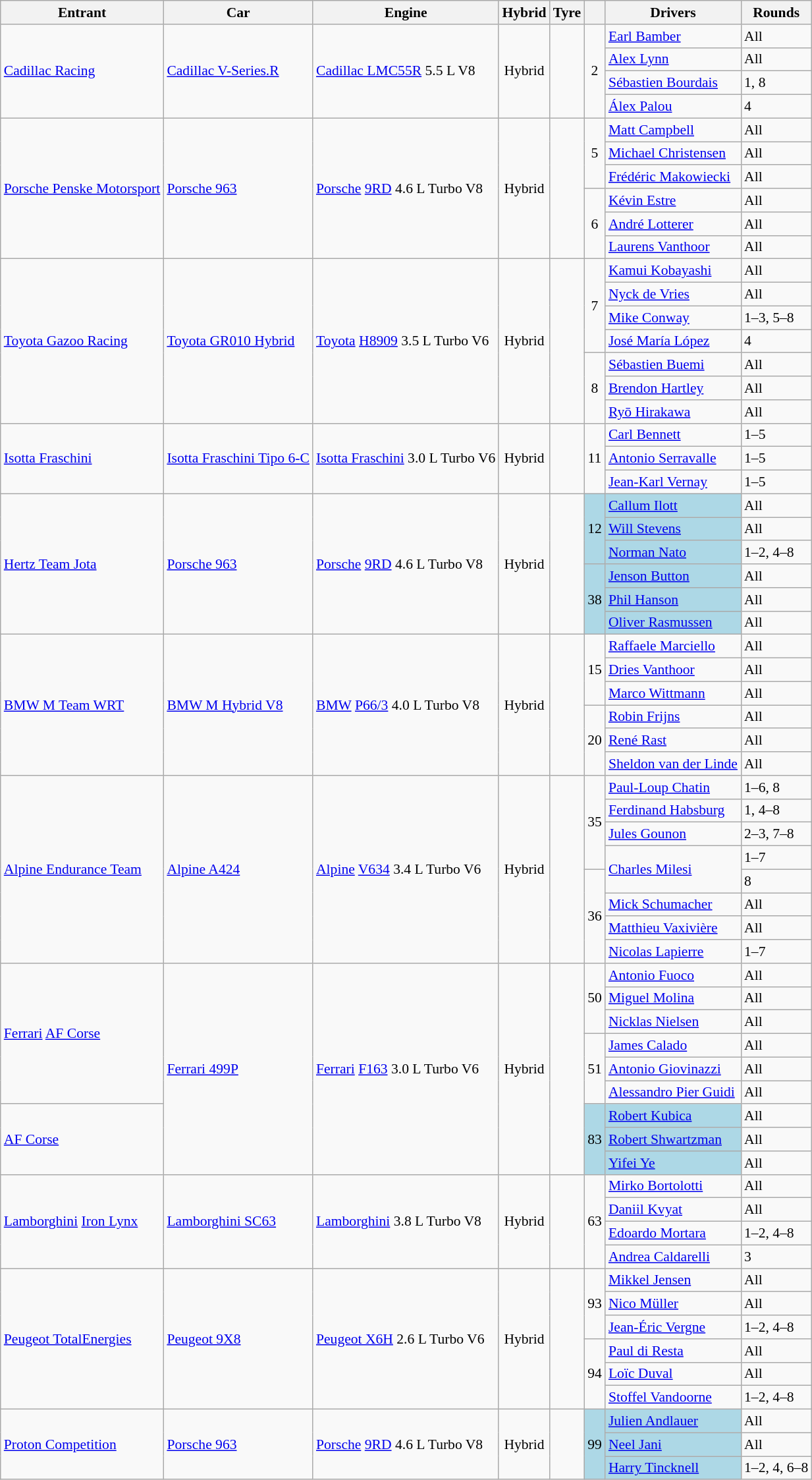<table class="wikitable" style="font-size:90%;">
<tr>
<th>Entrant</th>
<th>Car</th>
<th>Engine</th>
<th>Hybrid</th>
<th>Tyre</th>
<th></th>
<th>Drivers</th>
<th>Rounds</th>
</tr>
<tr>
<td rowspan="4"> <a href='#'>Cadillac Racing</a></td>
<td rowspan="4"><a href='#'>Cadillac V-Series.R</a></td>
<td rowspan="4"><a href='#'>Cadillac LMC55R</a> 5.5 L V8</td>
<td rowspan="4" align="center">Hybrid</td>
<td rowspan="4" align="center"></td>
<td rowspan="4" align="center">2</td>
<td> <a href='#'>Earl Bamber</a></td>
<td>All</td>
</tr>
<tr>
<td> <a href='#'>Alex Lynn</a></td>
<td>All</td>
</tr>
<tr>
<td> <a href='#'>Sébastien Bourdais</a></td>
<td>1, 8</td>
</tr>
<tr>
<td> <a href='#'>Álex Palou</a></td>
<td>4</td>
</tr>
<tr>
<td rowspan="6"> <a href='#'>Porsche Penske Motorsport</a></td>
<td rowspan="6"><a href='#'>Porsche 963</a></td>
<td rowspan="6"><a href='#'>Porsche</a> <a href='#'>9RD</a> 4.6 L Turbo V8</td>
<td rowspan="6" align="center">Hybrid</td>
<td rowspan="6" align="center"></td>
<td rowspan="3" align="center">5</td>
<td> <a href='#'>Matt Campbell</a></td>
<td>All</td>
</tr>
<tr>
<td> <a href='#'>Michael Christensen</a></td>
<td>All</td>
</tr>
<tr>
<td> <a href='#'>Frédéric Makowiecki</a></td>
<td>All</td>
</tr>
<tr>
<td rowspan="3" align="center">6</td>
<td> <a href='#'>Kévin Estre</a></td>
<td>All</td>
</tr>
<tr>
<td> <a href='#'>André Lotterer</a></td>
<td>All</td>
</tr>
<tr>
<td> <a href='#'>Laurens Vanthoor</a></td>
<td>All</td>
</tr>
<tr>
<td rowspan="7"> <a href='#'>Toyota Gazoo Racing</a></td>
<td rowspan="7"><a href='#'>Toyota GR010 Hybrid</a></td>
<td rowspan="7"><a href='#'>Toyota</a> <a href='#'>H8909</a> 3.5 L Turbo V6</td>
<td rowspan="7" align="center">Hybrid</td>
<td rowspan="7" align="center"></td>
<td rowspan="4" align="center">7</td>
<td> <a href='#'>Kamui Kobayashi</a></td>
<td>All</td>
</tr>
<tr>
<td> <a href='#'>Nyck de Vries</a></td>
<td>All</td>
</tr>
<tr>
<td> <a href='#'>Mike Conway</a></td>
<td>1–3, 5–8</td>
</tr>
<tr>
<td> <a href='#'>José María López</a></td>
<td>4</td>
</tr>
<tr>
<td rowspan="3" align="center">8</td>
<td> <a href='#'>Sébastien Buemi</a></td>
<td>All</td>
</tr>
<tr>
<td> <a href='#'>Brendon Hartley</a></td>
<td>All</td>
</tr>
<tr>
<td> <a href='#'>Ryō Hirakawa</a></td>
<td>All</td>
</tr>
<tr>
<td rowspan="3"> <a href='#'>Isotta Fraschini</a></td>
<td rowspan="3"><a href='#'>Isotta Fraschini Tipo 6-C</a></td>
<td rowspan="3"><a href='#'>Isotta Fraschini</a> 3.0 L Turbo V6</td>
<td rowspan="3" align="center">Hybrid</td>
<td rowspan="3" align="center"></td>
<td rowspan="3" align="center">11</td>
<td> <a href='#'>Carl Bennett</a></td>
<td>1–5</td>
</tr>
<tr>
<td> <a href='#'>Antonio Serravalle</a></td>
<td>1–5</td>
</tr>
<tr>
<td> <a href='#'>Jean-Karl Vernay</a></td>
<td>1–5</td>
</tr>
<tr>
<td rowspan="6"> <a href='#'>Hertz Team Jota</a></td>
<td rowspan="6"><a href='#'>Porsche 963</a></td>
<td rowspan="6"><a href='#'>Porsche</a> <a href='#'>9RD</a> 4.6 L Turbo V8</td>
<td rowspan="6" align="center">Hybrid</td>
<td rowspan="6" align="center"></td>
<td style="background-color: lightblue;" rowspan="3" align="center">12</td>
<td style="background-color: lightblue;"> <a href='#'>Callum Ilott</a></td>
<td>All</td>
</tr>
<tr>
<td style="background-color: lightblue;"> <a href='#'>Will Stevens</a></td>
<td>All</td>
</tr>
<tr>
<td style="background-color: lightblue;"> <a href='#'>Norman Nato</a></td>
<td>1–2, 4–8</td>
</tr>
<tr>
<td style="background-color: lightblue;" rowspan="3" align="center">38</td>
<td style="background-color: lightblue;"> <a href='#'>Jenson Button</a></td>
<td>All</td>
</tr>
<tr>
<td style="background-color: lightblue;"> <a href='#'>Phil Hanson</a></td>
<td>All</td>
</tr>
<tr>
<td style="background-color: lightblue;"> <a href='#'>Oliver Rasmussen</a></td>
<td>All</td>
</tr>
<tr>
<td rowspan="6"> <a href='#'>BMW M Team WRT</a></td>
<td rowspan="6"><a href='#'>BMW M Hybrid V8</a></td>
<td rowspan="6"><a href='#'>BMW</a> <a href='#'>P66/3</a> 4.0 L Turbo V8</td>
<td rowspan="6" align="center">Hybrid</td>
<td rowspan="6" align="center"></td>
<td rowspan="3" align="center">15</td>
<td> <a href='#'>Raffaele Marciello</a></td>
<td>All</td>
</tr>
<tr>
<td> <a href='#'>Dries Vanthoor</a></td>
<td>All</td>
</tr>
<tr>
<td> <a href='#'>Marco Wittmann</a></td>
<td>All</td>
</tr>
<tr>
<td rowspan="3" align="center">20</td>
<td> <a href='#'>Robin Frijns</a></td>
<td>All</td>
</tr>
<tr>
<td> <a href='#'>René Rast</a></td>
<td>All</td>
</tr>
<tr>
<td nowrap> <a href='#'>Sheldon van der Linde</a></td>
<td>All</td>
</tr>
<tr>
<td rowspan="8"> <a href='#'>Alpine Endurance Team</a></td>
<td rowspan="8"><a href='#'>Alpine A424</a></td>
<td rowspan="8"><a href='#'>Alpine</a> <a href='#'>V634</a> 3.4 L Turbo V6</td>
<td rowspan="8" align="center">Hybrid</td>
<td rowspan="8" align="center"></td>
<td rowspan="4" align="center">35</td>
<td> <a href='#'>Paul-Loup Chatin</a></td>
<td>1–6, 8</td>
</tr>
<tr>
<td> <a href='#'>Ferdinand Habsburg</a></td>
<td>1, 4–8</td>
</tr>
<tr>
<td> <a href='#'>Jules Gounon</a></td>
<td>2–3, 7–8</td>
</tr>
<tr>
<td rowspan="2"> <a href='#'>Charles Milesi</a></td>
<td>1–7</td>
</tr>
<tr>
<td rowspan="4" align="center">36</td>
<td>8</td>
</tr>
<tr>
<td> <a href='#'>Mick Schumacher</a></td>
<td>All</td>
</tr>
<tr>
<td> <a href='#'>Matthieu Vaxivière</a></td>
<td>All</td>
</tr>
<tr>
<td> <a href='#'>Nicolas Lapierre</a></td>
<td>1–7</td>
</tr>
<tr>
<td rowspan="6"> <a href='#'>Ferrari</a> <a href='#'>AF Corse</a></td>
<td rowspan="9"><a href='#'>Ferrari 499P</a></td>
<td rowspan="9"><a href='#'>Ferrari</a> <a href='#'>F163</a> 3.0 L Turbo V6</td>
<td rowspan="9" align="center">Hybrid</td>
<td rowspan="9" align="center"></td>
<td rowspan="3" align="center">50</td>
<td> <a href='#'>Antonio Fuoco</a></td>
<td>All</td>
</tr>
<tr>
<td> <a href='#'>Miguel Molina</a></td>
<td>All</td>
</tr>
<tr>
<td> <a href='#'>Nicklas Nielsen</a></td>
<td>All</td>
</tr>
<tr>
<td rowspan="3" align="center">51</td>
<td> <a href='#'>James Calado</a></td>
<td>All</td>
</tr>
<tr>
<td> <a href='#'>Antonio Giovinazzi</a></td>
<td>All</td>
</tr>
<tr>
<td nowrap> <a href='#'>Alessandro Pier Guidi</a></td>
<td>All</td>
</tr>
<tr>
<td rowspan="3"> <a href='#'>AF Corse</a></td>
<td style="background-color: lightblue;" rowspan="3" align="center">83</td>
<td style="background-color: lightblue;"> <a href='#'>Robert Kubica</a></td>
<td>All</td>
</tr>
<tr>
<td style="background-color: lightblue;"> <a href='#'>Robert Shwartzman</a></td>
<td>All</td>
</tr>
<tr>
<td style="background-color: lightblue;"> <a href='#'>Yifei Ye</a></td>
<td>All</td>
</tr>
<tr>
<td rowspan="4"> <a href='#'>Lamborghini</a> <a href='#'>Iron Lynx</a></td>
<td rowspan="4"><a href='#'>Lamborghini SC63</a></td>
<td rowspan="4"><a href='#'>Lamborghini</a> 3.8 L Turbo V8</td>
<td rowspan="4" align="center">Hybrid</td>
<td rowspan="4" align="center"></td>
<td rowspan="4" align="center">63</td>
<td> <a href='#'>Mirko Bortolotti</a></td>
<td>All</td>
</tr>
<tr>
<td> <a href='#'>Daniil Kvyat</a></td>
<td>All</td>
</tr>
<tr>
<td> <a href='#'>Edoardo Mortara</a></td>
<td>1–2, 4–8</td>
</tr>
<tr>
<td> <a href='#'>Andrea Caldarelli</a></td>
<td>3</td>
</tr>
<tr>
<td rowspan="6"> <a href='#'>Peugeot TotalEnergies</a></td>
<td rowspan="6"><a href='#'>Peugeot 9X8</a></td>
<td rowspan="6"><a href='#'>Peugeot X6H</a> 2.6 L Turbo V6</td>
<td rowspan="6" align="center">Hybrid</td>
<td rowspan="6" align="center"></td>
<td rowspan="3" align="center">93</td>
<td> <a href='#'>Mikkel Jensen</a></td>
<td>All</td>
</tr>
<tr>
<td> <a href='#'>Nico Müller</a></td>
<td>All</td>
</tr>
<tr>
<td> <a href='#'>Jean-Éric Vergne</a></td>
<td>1–2, 4–8</td>
</tr>
<tr>
<td rowspan="3" align="center">94</td>
<td> <a href='#'>Paul di Resta</a></td>
<td>All</td>
</tr>
<tr>
<td> <a href='#'>Loïc Duval</a></td>
<td>All</td>
</tr>
<tr>
<td> <a href='#'>Stoffel Vandoorne</a></td>
<td>1–2, 4–8</td>
</tr>
<tr>
<td rowspan="3"> <a href='#'>Proton Competition</a></td>
<td rowspan="3"><a href='#'>Porsche 963</a></td>
<td rowspan="3"><a href='#'>Porsche</a> <a href='#'>9RD</a> 4.6 L Turbo V8</td>
<td rowspan="3" align="center">Hybrid</td>
<td rowspan="3" align="center"></td>
<td style="background-color: lightblue;" rowspan="3" align="center">99</td>
<td style="background-color: lightblue;"> <a href='#'>Julien Andlauer</a></td>
<td>All</td>
</tr>
<tr>
<td style="background-color: lightblue;"> <a href='#'>Neel Jani</a></td>
<td>All</td>
</tr>
<tr>
<td style="background-color: lightblue;"> <a href='#'>Harry Tincknell</a></td>
<td nowrap>1–2, 4, 6–8</td>
</tr>
</table>
